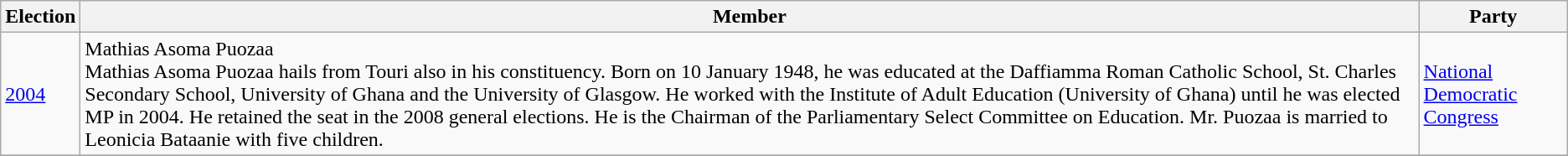<table class="wikitable">
<tr>
<th>Election</th>
<th>Member</th>
<th>Party</th>
</tr>
<tr>
<td><a href='#'>2004</a></td>
<td>Mathias Asoma Puozaa<br>Mathias Asoma Puozaa hails from Touri also in his constituency. Born on 10 January 1948, he was educated at the Daffiamma Roman Catholic School, St. Charles Secondary School, University of Ghana and the University of Glasgow. He worked with the Institute of Adult Education (University of Ghana) until he was elected MP in 2004. He retained the seat in the 2008 general elections. He is the Chairman of the Parliamentary Select Committee on Education. Mr. Puozaa is married to Leonicia Bataanie with five children.</td>
<td><a href='#'>National Democratic Congress</a></td>
</tr>
<tr>
</tr>
</table>
